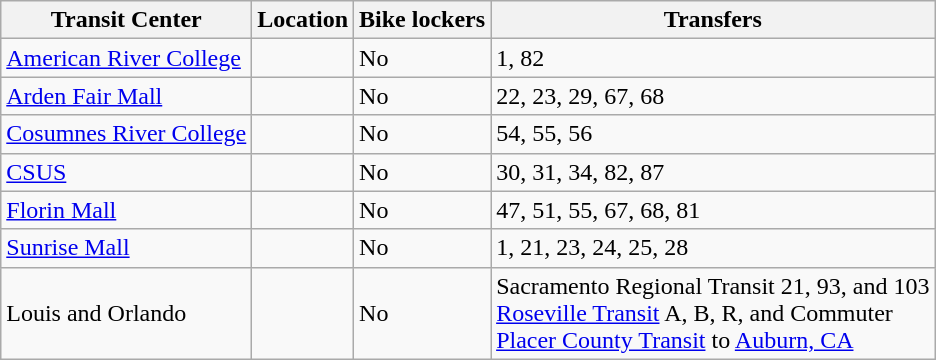<table class=wikitable>
<tr>
<th>Transit Center</th>
<th>Location</th>
<th>Bike lockers</th>
<th>Transfers</th>
</tr>
<tr>
<td><a href='#'>American River College</a></td>
<td></td>
<td>No</td>
<td>1, 82</td>
</tr>
<tr>
<td><a href='#'>Arden Fair Mall</a></td>
<td></td>
<td>No</td>
<td>22, 23, 29, 67, 68</td>
</tr>
<tr>
<td><a href='#'>Cosumnes River College</a></td>
<td></td>
<td>No</td>
<td>54, 55, 56</td>
</tr>
<tr>
<td><a href='#'>CSUS</a></td>
<td></td>
<td>No</td>
<td>30, 31, 34, 82, 87</td>
</tr>
<tr>
<td><a href='#'>Florin Mall</a></td>
<td></td>
<td>No</td>
<td>47, 51, 55, 67, 68, 81</td>
</tr>
<tr>
<td><a href='#'>Sunrise Mall</a></td>
<td></td>
<td>No</td>
<td>1, 21, 23, 24, 25, 28</td>
</tr>
<tr>
<td>Louis and Orlando</td>
<td></td>
<td>No</td>
<td>Sacramento Regional Transit 21, 93, and 103 <br> <a href='#'>Roseville Transit</a> A, B, R, and Commuter <br> <a href='#'>Placer County Transit</a> to <a href='#'>Auburn, CA</a></td>
</tr>
</table>
